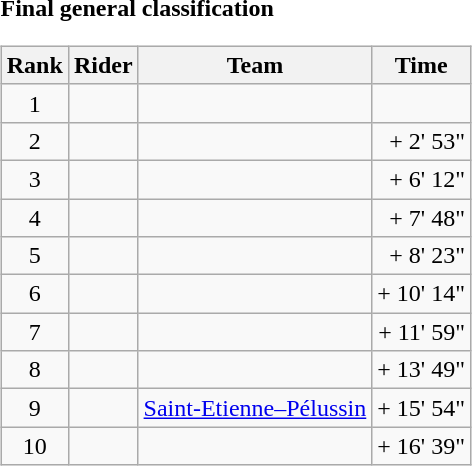<table>
<tr>
<td><strong>Final general classification</strong><br><table class="wikitable">
<tr>
<th scope="col">Rank</th>
<th scope="col">Rider</th>
<th scope="col">Team</th>
<th scope="col">Time</th>
</tr>
<tr>
<td style="text-align:center;">1</td>
<td></td>
<td></td>
<td style="text-align:right;"></td>
</tr>
<tr>
<td style="text-align:center;">2</td>
<td></td>
<td></td>
<td style="text-align:right;">+ 2' 53"</td>
</tr>
<tr>
<td style="text-align:center;">3</td>
<td></td>
<td></td>
<td style="text-align:right;">+ 6' 12"</td>
</tr>
<tr>
<td style="text-align:center;">4</td>
<td></td>
<td></td>
<td style="text-align:right;">+ 7' 48"</td>
</tr>
<tr>
<td style="text-align:center;">5</td>
<td></td>
<td></td>
<td style="text-align:right;">+ 8' 23"</td>
</tr>
<tr>
<td style="text-align:center;">6</td>
<td></td>
<td></td>
<td style="text-align:right;">+ 10' 14"</td>
</tr>
<tr>
<td style="text-align:center;">7</td>
<td></td>
<td></td>
<td style="text-align:right;">+ 11' 59"</td>
</tr>
<tr>
<td style="text-align:center;">8</td>
<td></td>
<td></td>
<td style="text-align:right;">+ 13' 49"</td>
</tr>
<tr>
<td style="text-align:center;">9</td>
<td></td>
<td><a href='#'>Saint-Etienne–Pélussin</a></td>
<td style="text-align:right;">+ 15' 54"</td>
</tr>
<tr>
<td style="text-align:center;">10</td>
<td></td>
<td></td>
<td style="text-align:right;">+ 16' 39"</td>
</tr>
</table>
</td>
</tr>
</table>
